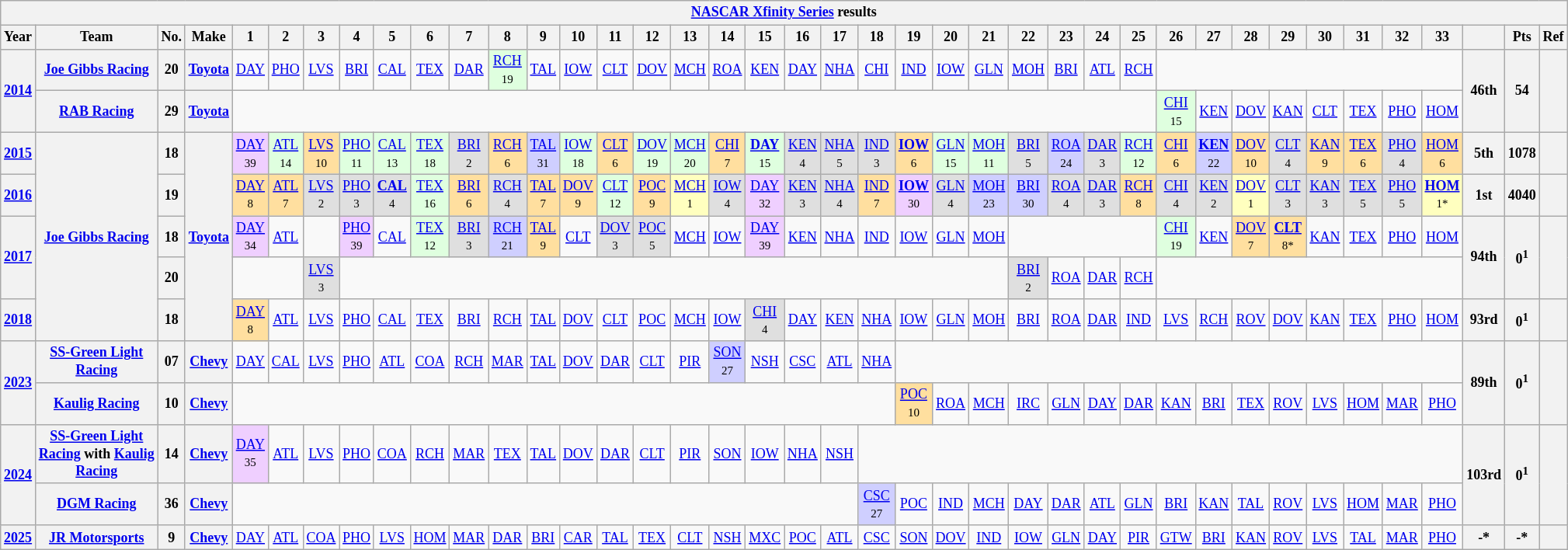<table class="wikitable" style="text-align:center; font-size:75%">
<tr>
<th colspan=40><a href='#'>NASCAR Xfinity Series</a> results</th>
</tr>
<tr>
<th>Year</th>
<th>Team</th>
<th>No.</th>
<th>Make</th>
<th>1</th>
<th>2</th>
<th>3</th>
<th>4</th>
<th>5</th>
<th>6</th>
<th>7</th>
<th>8</th>
<th>9</th>
<th>10</th>
<th>11</th>
<th>12</th>
<th>13</th>
<th>14</th>
<th>15</th>
<th>16</th>
<th>17</th>
<th>18</th>
<th>19</th>
<th>20</th>
<th>21</th>
<th>22</th>
<th>23</th>
<th>24</th>
<th>25</th>
<th>26</th>
<th>27</th>
<th>28</th>
<th>29</th>
<th>30</th>
<th>31</th>
<th>32</th>
<th>33</th>
<th></th>
<th>Pts</th>
<th>Ref</th>
</tr>
<tr>
<th rowspan=2><a href='#'>2014</a></th>
<th><a href='#'>Joe Gibbs Racing</a></th>
<th>20</th>
<th><a href='#'>Toyota</a></th>
<td><a href='#'>DAY</a></td>
<td><a href='#'>PHO</a></td>
<td><a href='#'>LVS</a></td>
<td><a href='#'>BRI</a></td>
<td><a href='#'>CAL</a></td>
<td><a href='#'>TEX</a></td>
<td><a href='#'>DAR</a></td>
<td style="background:#DFFFDF;"><a href='#'>RCH</a><br><small>19</small></td>
<td><a href='#'>TAL</a></td>
<td><a href='#'>IOW</a></td>
<td><a href='#'>CLT</a></td>
<td><a href='#'>DOV</a></td>
<td><a href='#'>MCH</a></td>
<td><a href='#'>ROA</a></td>
<td><a href='#'>KEN</a></td>
<td><a href='#'>DAY</a></td>
<td><a href='#'>NHA</a></td>
<td><a href='#'>CHI</a></td>
<td><a href='#'>IND</a></td>
<td><a href='#'>IOW</a></td>
<td><a href='#'>GLN</a></td>
<td><a href='#'>MOH</a></td>
<td><a href='#'>BRI</a></td>
<td><a href='#'>ATL</a></td>
<td><a href='#'>RCH</a></td>
<td colspan=8></td>
<th rowspan=2>46th</th>
<th rowspan=2>54</th>
<th rowspan=2></th>
</tr>
<tr>
<th><a href='#'>RAB Racing</a></th>
<th>29</th>
<th><a href='#'>Toyota</a></th>
<td colspan=25></td>
<td style="background:#DFFFDF;"><a href='#'>CHI</a><br><small>15</small></td>
<td><a href='#'>KEN</a></td>
<td><a href='#'>DOV</a></td>
<td><a href='#'>KAN</a></td>
<td><a href='#'>CLT</a></td>
<td><a href='#'>TEX</a></td>
<td><a href='#'>PHO</a></td>
<td><a href='#'>HOM</a></td>
</tr>
<tr>
<th><a href='#'>2015</a></th>
<th rowspan=5><a href='#'>Joe Gibbs Racing</a></th>
<th>18</th>
<th rowspan=5><a href='#'>Toyota</a></th>
<td style="background:#EFCFFF;"><a href='#'>DAY</a><br><small>39</small></td>
<td style="background:#DFFFDF;"><a href='#'>ATL</a><br><small>14</small></td>
<td style="background:#FFDF9F;"><a href='#'>LVS</a><br><small>10</small></td>
<td style="background:#DFFFDF;"><a href='#'>PHO</a><br><small>11</small></td>
<td style="background:#DFFFDF;"><a href='#'>CAL</a><br><small>13</small></td>
<td style="background:#DFFFDF;"><a href='#'>TEX</a><br><small>18</small></td>
<td style="background:#DFDFDF;"><a href='#'>BRI</a><br><small>2</small></td>
<td style="background:#FFDF9F;"><a href='#'>RCH</a><br><small>6</small></td>
<td style="background:#CFCFFF;"><a href='#'>TAL</a><br><small>31</small></td>
<td style="background:#DFFFDF;"><a href='#'>IOW</a><br><small>18</small></td>
<td style="background:#FFDF9F;"><a href='#'>CLT</a><br><small>6</small></td>
<td style="background:#DFFFDF;"><a href='#'>DOV</a><br><small>19</small></td>
<td style="background:#DFFFDF;"><a href='#'>MCH</a><br><small>20</small></td>
<td style="background:#FFDF9F;"><a href='#'>CHI</a><br><small>7</small></td>
<td style="background:#DFFFDF;"><strong><a href='#'>DAY</a></strong><br><small>15</small></td>
<td style="background:#DFDFDF;"><a href='#'>KEN</a><br><small>4</small></td>
<td style="background:#DFDFDF;"><a href='#'>NHA</a><br><small>5</small></td>
<td style="background:#DFDFDF;"><a href='#'>IND</a><br><small>3</small></td>
<td style="background:#FFDF9F;"><strong><a href='#'>IOW</a></strong><br><small>6</small></td>
<td style="background:#DFFFDF;"><a href='#'>GLN</a><br><small>15</small></td>
<td style="background:#DFFFDF;"><a href='#'>MOH</a><br><small>11</small></td>
<td style="background:#DFDFDF;"><a href='#'>BRI</a><br><small>5</small></td>
<td style="background:#CFCFFF;"><a href='#'>ROA</a><br><small>24</small></td>
<td style="background:#DFDFDF;"><a href='#'>DAR</a><br><small>3</small></td>
<td style="background:#DFFFDF;"><a href='#'>RCH</a><br><small>12</small></td>
<td style="background:#FFDF9F;"><a href='#'>CHI</a><br><small>6</small></td>
<td style="background:#CFCFFF;"><strong><a href='#'>KEN</a></strong><br><small>22</small></td>
<td style="background:#FFDF9F;"><a href='#'>DOV</a><br><small>10</small></td>
<td style="background:#DFDFDF;"><a href='#'>CLT</a><br><small>4</small></td>
<td style="background:#FFDF9F;"><a href='#'>KAN</a><br><small>9</small></td>
<td style="background:#FFDF9F;"><a href='#'>TEX</a><br><small>6</small></td>
<td style="background:#DFDFDF;"><a href='#'>PHO</a><br><small>4</small></td>
<td style="background:#FFDF9F;"><a href='#'>HOM</a><br><small>6</small></td>
<th>5th</th>
<th>1078</th>
<th></th>
</tr>
<tr>
<th><a href='#'>2016</a></th>
<th>19</th>
<td style="background:#FFDF9F;"><a href='#'>DAY</a><br><small>8</small></td>
<td style="background:#FFDF9F;"><a href='#'>ATL</a><br><small>7</small></td>
<td style="background:#DFDFDF;"><a href='#'>LVS</a><br><small>2</small></td>
<td style="background:#DFDFDF;"><a href='#'>PHO</a><br><small>3</small></td>
<td style="background:#DFDFDF;"><strong><a href='#'>CAL</a></strong><br><small>4</small></td>
<td style="background:#DFFFDF;"><a href='#'>TEX</a><br><small>16</small></td>
<td style="background:#FFDF9F;"><a href='#'>BRI</a><br><small>6</small></td>
<td style="background:#DFDFDF;"><a href='#'>RCH</a><br><small>4</small></td>
<td style="background:#FFDF9F;"><a href='#'>TAL</a><br><small>7</small></td>
<td style="background:#FFDF9F;"><a href='#'>DOV</a><br><small>9</small></td>
<td style="background:#DFFFDF;"><a href='#'>CLT</a><br><small>12</small></td>
<td style="background:#FFDF9F;"><a href='#'>POC</a><br><small>9</small></td>
<td style="background:#FFFFBF;"><a href='#'>MCH</a><br><small>1</small></td>
<td style="background:#DFDFDF;"><a href='#'>IOW</a><br><small>4</small></td>
<td style="background:#EFCFFF;"><a href='#'>DAY</a><br><small>32</small></td>
<td style="background:#DFDFDF;"><a href='#'>KEN</a><br><small>3</small></td>
<td style="background:#DFDFDF;"><a href='#'>NHA</a><br><small>4</small></td>
<td style="background:#FFDF9F;"><a href='#'>IND</a><br><small>7</small></td>
<td style="background:#EFCFFF;"><strong><a href='#'>IOW</a></strong><br><small>30</small></td>
<td style="background:#DFDFDF;"><a href='#'>GLN</a><br><small>4</small></td>
<td style="background:#CFCFFF;"><a href='#'>MOH</a><br><small>23</small></td>
<td style="background:#CFCFFF;"><a href='#'>BRI</a><br><small>30</small></td>
<td style="background:#DFDFDF;"><a href='#'>ROA</a><br><small>4</small></td>
<td style="background:#DFDFDF;"><a href='#'>DAR</a><br><small>3</small></td>
<td style="background:#FFDF9F;"><a href='#'>RCH</a><br><small>8</small></td>
<td style="background:#DFDFDF;"><a href='#'>CHI</a><br><small>4</small></td>
<td style="background:#DFDFDF;"><a href='#'>KEN</a><br><small>2</small></td>
<td style="background:#FFFFBF;"><a href='#'>DOV</a><br><small>1</small></td>
<td style="background:#DFDFDF;"><a href='#'>CLT</a><br><small>3</small></td>
<td style="background:#DFDFDF;"><a href='#'>KAN</a><br><small>3</small></td>
<td style="background:#DFDFDF;"><a href='#'>TEX</a><br><small>5</small></td>
<td style="background:#DFDFDF;"><a href='#'>PHO</a><br><small>5</small></td>
<td style="background:#FFFFBF;"><strong><a href='#'>HOM</a></strong><br><small>1*</small></td>
<th>1st</th>
<th>4040</th>
<th></th>
</tr>
<tr>
<th rowspan=2><a href='#'>2017</a></th>
<th>18</th>
<td style="background:#EFCFFF;"><a href='#'>DAY</a><br><small>34</small></td>
<td><a href='#'>ATL</a></td>
<td></td>
<td style="background:#EFCFFF;"><a href='#'>PHO</a><br><small>39</small></td>
<td><a href='#'>CAL</a></td>
<td style="background:#DFFFDF;"><a href='#'>TEX</a><br><small>12</small></td>
<td style="background:#DFDFDF;"><a href='#'>BRI</a><br><small>3</small></td>
<td style="background:#CFCFFF;"><a href='#'>RCH</a><br><small>21</small></td>
<td style="background:#FFDF9F;"><a href='#'>TAL</a><br><small>9</small></td>
<td><a href='#'>CLT</a></td>
<td style="background:#DFDFDF;"><a href='#'>DOV</a><br><small>3</small></td>
<td style="background:#DFDFDF;"><a href='#'>POC</a><br><small>5</small></td>
<td><a href='#'>MCH</a></td>
<td><a href='#'>IOW</a></td>
<td style="background:#EFCFFF;"><a href='#'>DAY</a><br><small>39</small></td>
<td><a href='#'>KEN</a></td>
<td><a href='#'>NHA</a></td>
<td><a href='#'>IND</a></td>
<td><a href='#'>IOW</a></td>
<td><a href='#'>GLN</a></td>
<td><a href='#'>MOH</a></td>
<td colspan=4></td>
<td style="background:#DFFFDF;"><a href='#'>CHI</a><br><small>19</small></td>
<td><a href='#'>KEN</a></td>
<td style="background:#FFDF9F;"><a href='#'>DOV</a><br><small>7</small></td>
<td style="background:#FFDF9F;"><strong><a href='#'>CLT</a></strong><br><small>8*</small></td>
<td><a href='#'>KAN</a></td>
<td><a href='#'>TEX</a></td>
<td><a href='#'>PHO</a></td>
<td><a href='#'>HOM</a></td>
<th rowspan=2>94th</th>
<th rowspan=2>0<sup>1</sup></th>
<th rowspan=2></th>
</tr>
<tr>
<th>20</th>
<td colspan=2></td>
<td style="background:#DFDFDF;"><a href='#'>LVS</a><br><small>3</small></td>
<td colspan=18></td>
<td style="background:#DFDFDF;"><a href='#'>BRI</a><br><small>2</small></td>
<td><a href='#'>ROA</a></td>
<td><a href='#'>DAR</a></td>
<td><a href='#'>RCH</a></td>
<td colspan=8></td>
</tr>
<tr>
<th><a href='#'>2018</a></th>
<th>18</th>
<td style="background:#FFDF9F;"><a href='#'>DAY</a><br><small>8</small></td>
<td><a href='#'>ATL</a></td>
<td><a href='#'>LVS</a></td>
<td><a href='#'>PHO</a></td>
<td><a href='#'>CAL</a></td>
<td><a href='#'>TEX</a></td>
<td><a href='#'>BRI</a></td>
<td><a href='#'>RCH</a></td>
<td><a href='#'>TAL</a></td>
<td><a href='#'>DOV</a></td>
<td><a href='#'>CLT</a></td>
<td><a href='#'>POC</a></td>
<td><a href='#'>MCH</a></td>
<td><a href='#'>IOW</a></td>
<td style="background:#DFDFDF;"><a href='#'>CHI</a><br><small>4</small></td>
<td><a href='#'>DAY</a></td>
<td><a href='#'>KEN</a></td>
<td><a href='#'>NHA</a></td>
<td><a href='#'>IOW</a></td>
<td><a href='#'>GLN</a></td>
<td><a href='#'>MOH</a></td>
<td><a href='#'>BRI</a></td>
<td><a href='#'>ROA</a></td>
<td><a href='#'>DAR</a></td>
<td><a href='#'>IND</a></td>
<td><a href='#'>LVS</a></td>
<td><a href='#'>RCH</a></td>
<td><a href='#'>ROV</a></td>
<td><a href='#'>DOV</a></td>
<td><a href='#'>KAN</a></td>
<td><a href='#'>TEX</a></td>
<td><a href='#'>PHO</a></td>
<td><a href='#'>HOM</a></td>
<th>93rd</th>
<th>0<sup>1</sup></th>
<th></th>
</tr>
<tr>
<th rowspan=2><a href='#'>2023</a></th>
<th><a href='#'>SS-Green Light Racing</a></th>
<th>07</th>
<th><a href='#'>Chevy</a></th>
<td><a href='#'>DAY</a></td>
<td><a href='#'>CAL</a></td>
<td><a href='#'>LVS</a></td>
<td><a href='#'>PHO</a></td>
<td><a href='#'>ATL</a></td>
<td><a href='#'>COA</a></td>
<td><a href='#'>RCH</a></td>
<td><a href='#'>MAR</a></td>
<td><a href='#'>TAL</a></td>
<td><a href='#'>DOV</a></td>
<td><a href='#'>DAR</a></td>
<td><a href='#'>CLT</a></td>
<td><a href='#'>PIR</a></td>
<td style="background:#CFCFFF;"><a href='#'>SON</a><br><small>27</small></td>
<td><a href='#'>NSH</a></td>
<td><a href='#'>CSC</a></td>
<td><a href='#'>ATL</a></td>
<td><a href='#'>NHA</a></td>
<td colspan=15></td>
<th rowspan=2>89th</th>
<th rowspan=2>0<sup>1</sup></th>
<th rowspan=2></th>
</tr>
<tr>
<th><a href='#'>Kaulig Racing</a></th>
<th>10</th>
<th><a href='#'>Chevy</a></th>
<td colspan=18></td>
<td style="background:#FFDF9F;"><a href='#'>POC</a><br><small>10</small></td>
<td><a href='#'>ROA</a></td>
<td><a href='#'>MCH</a></td>
<td><a href='#'>IRC</a></td>
<td><a href='#'>GLN</a></td>
<td><a href='#'>DAY</a></td>
<td><a href='#'>DAR</a></td>
<td><a href='#'>KAN</a></td>
<td><a href='#'>BRI</a></td>
<td><a href='#'>TEX</a></td>
<td><a href='#'>ROV</a></td>
<td><a href='#'>LVS</a></td>
<td><a href='#'>HOM</a></td>
<td><a href='#'>MAR</a></td>
<td><a href='#'>PHO</a></td>
</tr>
<tr>
<th rowspan=2><a href='#'>2024</a></th>
<th><a href='#'>SS-Green Light Racing</a> with <a href='#'>Kaulig Racing</a></th>
<th>14</th>
<th><a href='#'>Chevy</a></th>
<td style="background:#EFCFFF;"><a href='#'>DAY</a><br><small>35</small></td>
<td><a href='#'>ATL</a></td>
<td><a href='#'>LVS</a></td>
<td><a href='#'>PHO</a></td>
<td><a href='#'>COA</a></td>
<td><a href='#'>RCH</a></td>
<td><a href='#'>MAR</a></td>
<td><a href='#'>TEX</a></td>
<td><a href='#'>TAL</a></td>
<td><a href='#'>DOV</a></td>
<td><a href='#'>DAR</a></td>
<td><a href='#'>CLT</a></td>
<td><a href='#'>PIR</a></td>
<td><a href='#'>SON</a></td>
<td><a href='#'>IOW</a></td>
<td><a href='#'>NHA</a></td>
<td><a href='#'>NSH</a></td>
<td colspan=16></td>
<th rowspan=2>103rd</th>
<th rowspan=2>0<sup>1</sup></th>
<th rowspan=2></th>
</tr>
<tr>
<th><a href='#'>DGM Racing</a></th>
<th>36</th>
<th><a href='#'>Chevy</a></th>
<td colspan=17></td>
<td style="background:#CFCFFF;"><a href='#'>CSC</a><br><small>27</small></td>
<td><a href='#'>POC</a></td>
<td><a href='#'>IND</a></td>
<td><a href='#'>MCH</a></td>
<td><a href='#'>DAY</a></td>
<td><a href='#'>DAR</a></td>
<td><a href='#'>ATL</a></td>
<td><a href='#'>GLN</a></td>
<td><a href='#'>BRI</a></td>
<td><a href='#'>KAN</a></td>
<td><a href='#'>TAL</a></td>
<td><a href='#'>ROV</a></td>
<td><a href='#'>LVS</a></td>
<td><a href='#'>HOM</a></td>
<td><a href='#'>MAR</a></td>
<td><a href='#'>PHO</a></td>
</tr>
<tr>
<th><a href='#'>2025</a></th>
<th><a href='#'>JR Motorsports</a></th>
<th>9</th>
<th><a href='#'>Chevy</a></th>
<td><a href='#'>DAY</a></td>
<td><a href='#'>ATL</a></td>
<td><a href='#'>COA</a></td>
<td><a href='#'>PHO</a></td>
<td><a href='#'>LVS</a></td>
<td><a href='#'>HOM</a></td>
<td><a href='#'>MAR</a></td>
<td><a href='#'>DAR</a></td>
<td><a href='#'>BRI</a></td>
<td><a href='#'>CAR</a></td>
<td><a href='#'>TAL</a></td>
<td><a href='#'>TEX</a></td>
<td><a href='#'>CLT</a></td>
<td><a href='#'>NSH</a></td>
<td><a href='#'>MXC</a></td>
<td><a href='#'>POC</a></td>
<td><a href='#'>ATL</a></td>
<td><a href='#'>CSC</a></td>
<td><a href='#'>SON</a></td>
<td><a href='#'>DOV</a></td>
<td><a href='#'>IND</a></td>
<td><a href='#'>IOW</a></td>
<td><a href='#'>GLN</a></td>
<td><a href='#'>DAY</a></td>
<td><a href='#'>PIR</a></td>
<td><a href='#'>GTW</a></td>
<td><a href='#'>BRI</a></td>
<td><a href='#'>KAN</a></td>
<td><a href='#'>ROV</a></td>
<td><a href='#'>LVS</a></td>
<td><a href='#'>TAL</a></td>
<td><a href='#'>MAR</a></td>
<td><a href='#'>PHO</a></td>
<th>-*</th>
<th>-*</th>
<th></th>
</tr>
</table>
